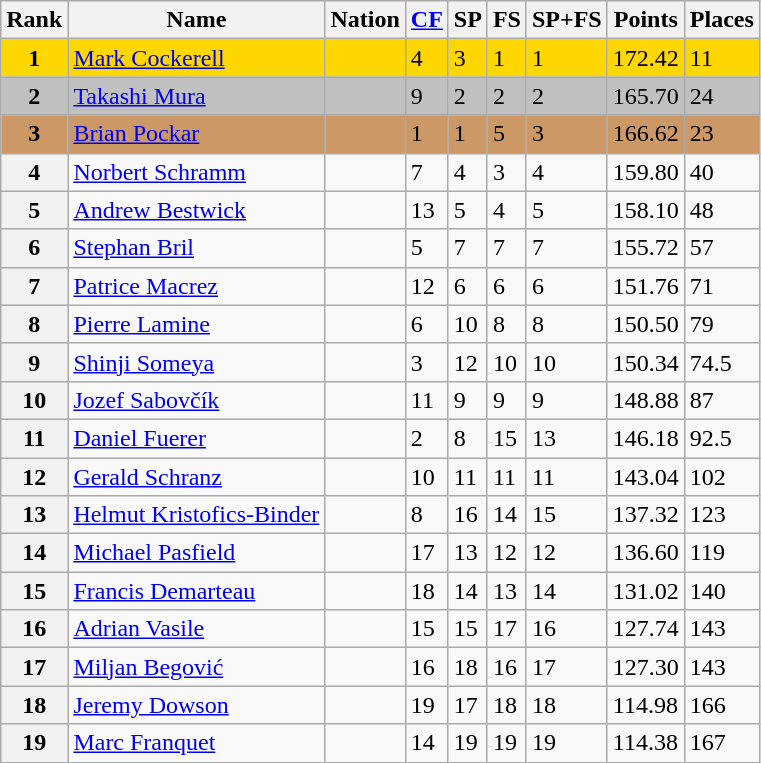<table class="wikitable">
<tr>
<th>Rank</th>
<th>Name</th>
<th>Nation</th>
<th><a href='#'>CF</a></th>
<th>SP</th>
<th>FS</th>
<th>SP+FS</th>
<th>Points</th>
<th>Places</th>
</tr>
<tr bgcolor=gold>
<td align=center><strong>1</strong></td>
<td><a href='#'>Mark Cockerell</a></td>
<td></td>
<td>4</td>
<td>3</td>
<td>1</td>
<td>1</td>
<td>172.42</td>
<td>11</td>
</tr>
<tr bgcolor=silver>
<td align=center><strong>2</strong></td>
<td><a href='#'>Takashi Mura</a></td>
<td></td>
<td>9</td>
<td>2</td>
<td>2</td>
<td>2</td>
<td>165.70</td>
<td>24</td>
</tr>
<tr bgcolor=cc9966>
<td align=center><strong>3</strong></td>
<td><a href='#'>Brian Pockar</a></td>
<td></td>
<td>1</td>
<td>1</td>
<td>5</td>
<td>3</td>
<td>166.62</td>
<td>23</td>
</tr>
<tr>
<th>4</th>
<td><a href='#'>Norbert Schramm</a></td>
<td></td>
<td>7</td>
<td>4</td>
<td>3</td>
<td>4</td>
<td>159.80</td>
<td>40</td>
</tr>
<tr>
<th>5</th>
<td><a href='#'>Andrew Bestwick</a></td>
<td></td>
<td>13</td>
<td>5</td>
<td>4</td>
<td>5</td>
<td>158.10</td>
<td>48</td>
</tr>
<tr>
<th>6</th>
<td><a href='#'>Stephan Bril</a></td>
<td></td>
<td>5</td>
<td>7</td>
<td>7</td>
<td>7</td>
<td>155.72</td>
<td>57</td>
</tr>
<tr>
<th>7</th>
<td><a href='#'>Patrice Macrez</a></td>
<td></td>
<td>12</td>
<td>6</td>
<td>6</td>
<td>6</td>
<td>151.76</td>
<td>71</td>
</tr>
<tr>
<th>8</th>
<td><a href='#'>Pierre Lamine</a></td>
<td></td>
<td>6</td>
<td>10</td>
<td>8</td>
<td>8</td>
<td>150.50</td>
<td>79</td>
</tr>
<tr>
<th>9</th>
<td><a href='#'>Shinji Someya</a></td>
<td></td>
<td>3</td>
<td>12</td>
<td>10</td>
<td>10</td>
<td>150.34</td>
<td>74.5</td>
</tr>
<tr>
<th>10</th>
<td><a href='#'>Jozef Sabovčík</a></td>
<td></td>
<td>11</td>
<td>9</td>
<td>9</td>
<td>9</td>
<td>148.88</td>
<td>87</td>
</tr>
<tr>
<th>11</th>
<td><a href='#'>Daniel Fuerer</a></td>
<td></td>
<td>2</td>
<td>8</td>
<td>15</td>
<td>13</td>
<td>146.18</td>
<td>92.5</td>
</tr>
<tr>
<th>12</th>
<td><a href='#'>Gerald Schranz</a></td>
<td></td>
<td>10</td>
<td>11</td>
<td>11</td>
<td>11</td>
<td>143.04</td>
<td>102</td>
</tr>
<tr>
<th>13</th>
<td><a href='#'>Helmut Kristofics-Binder</a></td>
<td></td>
<td>8</td>
<td>16</td>
<td>14</td>
<td>15</td>
<td>137.32</td>
<td>123</td>
</tr>
<tr>
<th>14</th>
<td><a href='#'>Michael Pasfield</a></td>
<td></td>
<td>17</td>
<td>13</td>
<td>12</td>
<td>12</td>
<td>136.60</td>
<td>119</td>
</tr>
<tr>
<th>15</th>
<td><a href='#'>Francis Demarteau</a></td>
<td></td>
<td>18</td>
<td>14</td>
<td>13</td>
<td>14</td>
<td>131.02</td>
<td>140</td>
</tr>
<tr>
<th>16</th>
<td><a href='#'>Adrian Vasile</a></td>
<td></td>
<td>15</td>
<td>15</td>
<td>17</td>
<td>16</td>
<td>127.74</td>
<td>143</td>
</tr>
<tr>
<th>17</th>
<td><a href='#'>Miljan Begović</a></td>
<td></td>
<td>16</td>
<td>18</td>
<td>16</td>
<td>17</td>
<td>127.30</td>
<td>143</td>
</tr>
<tr>
<th>18</th>
<td><a href='#'>Jeremy Dowson</a></td>
<td></td>
<td>19</td>
<td>17</td>
<td>18</td>
<td>18</td>
<td>114.98</td>
<td>166</td>
</tr>
<tr>
<th>19</th>
<td><a href='#'>Marc Franquet</a></td>
<td></td>
<td>14</td>
<td>19</td>
<td>19</td>
<td>19</td>
<td>114.38</td>
<td>167</td>
</tr>
</table>
